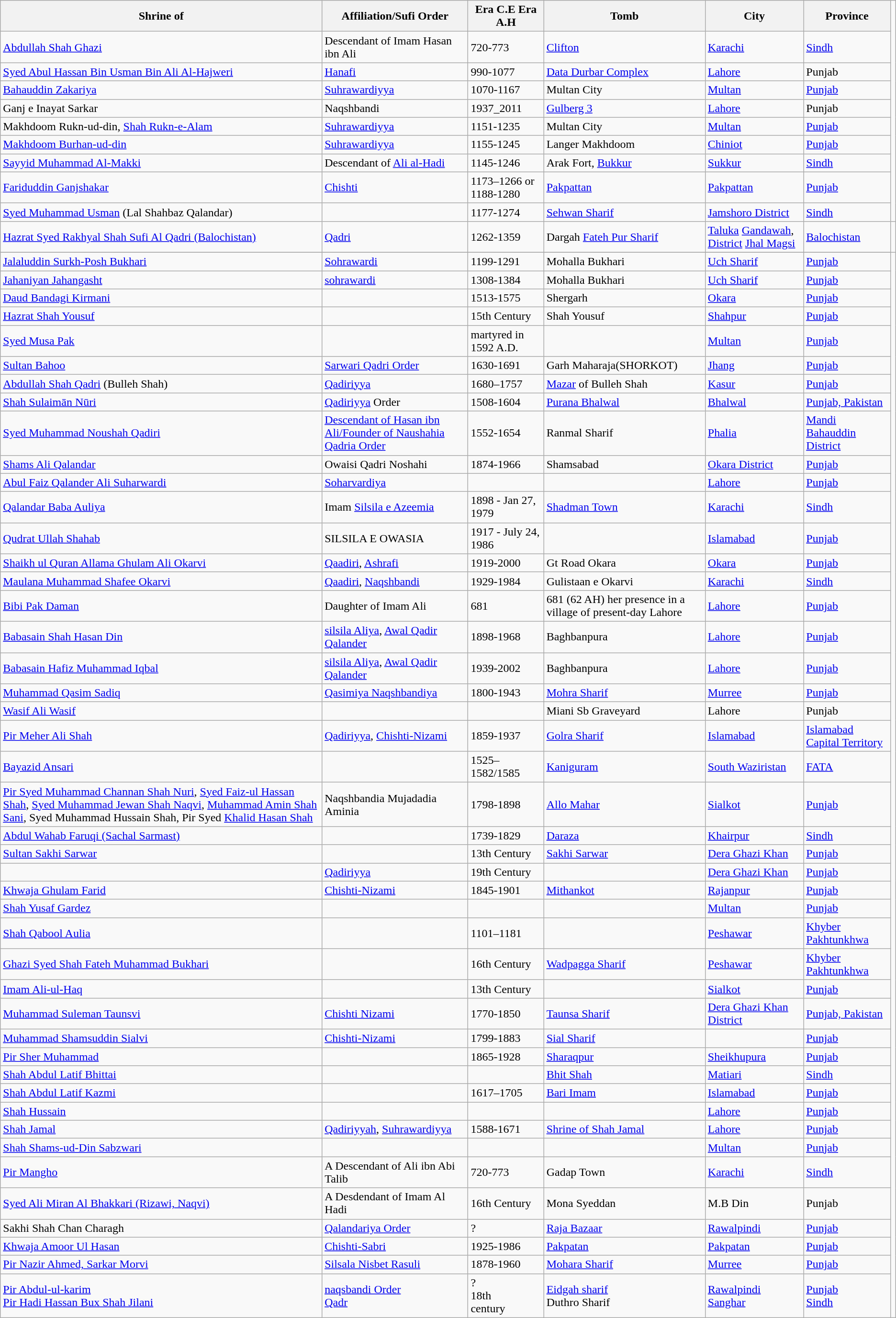<table class="sortable wikitable">
<tr>
<th>Shrine of</th>
<th>Affiliation/Sufi Order</th>
<th>Era C.E Era A.H</th>
<th>Tomb</th>
<th>City</th>
<th>Province</th>
</tr>
<tr Pir Jamar Ali Shah Lasani and Pir Jamat Ali Shah Ameer e Millat, Narowal, Punjab>
<td><a href='#'>Abdullah Shah Ghazi</a></td>
<td>Descendant of Imam Hasan ibn Ali</td>
<td>720-773</td>
<td><a href='#'>Clifton</a></td>
<td><a href='#'>Karachi</a></td>
<td><a href='#'>Sindh</a></td>
</tr>
<tr>
<td><a href='#'>Syed Abul Hassan Bin Usman Bin Ali Al-Hajweri</a></td>
<td><a href='#'>Hanafi</a></td>
<td>990-1077</td>
<td><a href='#'>Data Durbar Complex</a></td>
<td><a href='#'>Lahore</a></td>
<td [+[Punjab (Pakistan)>Punjab</td>
</tr>
<tr>
<td><a href='#'>Bahauddin Zakariya</a></td>
<td><a href='#'>Suhrawardiyya</a></td>
<td>1070-1167</td>
<td>Multan City</td>
<td><a href='#'>Multan</a></td>
<td><a href='#'>Punjab</a></td>
</tr>
<tr>
<td>Ganj e Inayat Sarkar</td>
<td>Naqshbandi</td>
<td>1937_2011</td>
<td><a href='#'>Gulberg 3</a></td>
<td><a href='#'>Lahore</a></td>
<td [+[Punjab (Pakistan)>Punjab</td>
</tr>
<tr>
<td>Makhdoom Rukn-ud-din, <a href='#'>Shah Rukn-e-Alam</a></td>
<td><a href='#'>Suhrawardiyya</a></td>
<td>1151-1235</td>
<td>Multan City</td>
<td><a href='#'>Multan</a></td>
<td><a href='#'>Punjab</a></td>
</tr>
<tr>
<td><a href='#'>Makhdoom Burhan-ud-din</a></td>
<td><a href='#'>Suhrawardiyya</a></td>
<td>1155-1245</td>
<td>Langer Makhdoom</td>
<td><a href='#'>Chiniot</a></td>
<td><a href='#'>Punjab</a></td>
</tr>
<tr>
<td><a href='#'>Sayyid Muhammad Al-Makki</a></td>
<td>Descendant of <a href='#'>Ali al-Hadi</a></td>
<td>1145-1246</td>
<td>Arak Fort, <a href='#'>Bukkur</a></td>
<td><a href='#'>Sukkur</a></td>
<td><a href='#'>Sindh</a></td>
</tr>
<tr>
<td><a href='#'>Fariduddin Ganjshakar</a></td>
<td><a href='#'>Chishti</a></td>
<td>1173–1266 or 1188-1280</td>
<td><a href='#'>Pakpattan</a></td>
<td><a href='#'>Pakpattan</a></td>
<td><a href='#'>Punjab</a></td>
</tr>
<tr>
<td><a href='#'>Syed Muhammad Usman</a> (Lal Shahbaz Qalandar)</td>
<td></td>
<td>1177-1274</td>
<td><a href='#'>Sehwan Sharif</a></td>
<td><a href='#'>Jamshoro District</a></td>
<td><a href='#'>Sindh</a></td>
</tr>
<tr>
<td><a href='#'>Hazrat Syed Rakhyal Shah Sufi Al Qadri (Balochistan)</a></td>
<td><a href='#'>Qadri</a></td>
<td>1262-1359</td>
<td>Dargah <a href='#'>Fateh Pur Sharif</a></td>
<td><a href='#'>Taluka</a> <a href='#'>Gandawah</a>, <a href='#'>District</a> <a href='#'>Jhal Magsi</a></td>
<td><a href='#'>Balochistan</a></td>
<td></td>
</tr>
<tr>
</tr>
<tr>
<td><a href='#'>Jalaluddin Surkh-Posh Bukhari</a></td>
<td><a href='#'>Sohrawardi</a></td>
<td>1199-1291</td>
<td>Mohalla Bukhari</td>
<td><a href='#'>Uch Sharif</a></td>
<td><a href='#'>Punjab</a></td>
</tr>
<tr>
<td><a href='#'>Jahaniyan Jahangasht</a></td>
<td><a href='#'>sohrawardi</a></td>
<td>1308-1384</td>
<td>Mohalla Bukhari</td>
<td><a href='#'>Uch Sharif</a></td>
<td><a href='#'>Punjab</a></td>
</tr>
<tr>
<td><a href='#'>Daud Bandagi Kirmani</a></td>
<td></td>
<td>1513-1575</td>
<td>Shergarh</td>
<td><a href='#'>Okara</a></td>
<td><a href='#'>Punjab</a></td>
</tr>
<tr>
<td><a href='#'>Hazrat Shah Yousuf</a></td>
<td></td>
<td>15th Century</td>
<td>Shah Yousuf</td>
<td><a href='#'>Shahpur</a></td>
<td><a href='#'>Punjab</a></td>
</tr>
<tr>
<td><a href='#'>Syed Musa Pak</a></td>
<td></td>
<td>martyred in 1592 A.D.</td>
<td></td>
<td><a href='#'>Multan</a></td>
<td><a href='#'>Punjab</a></td>
</tr>
<tr>
<td><a href='#'>Sultan Bahoo</a></td>
<td><a href='#'>Sarwari Qadri Order</a></td>
<td>1630-1691</td>
<td>Garh Maharaja(SHORKOT)</td>
<td><a href='#'>Jhang</a></td>
<td><a href='#'>Punjab</a></td>
</tr>
<tr>
<td><a href='#'>Abdullah Shah Qadri</a> (Bulleh Shah)</td>
<td><a href='#'>Qadiriyya</a></td>
<td>1680–1757</td>
<td><a href='#'>Mazar</a> of Bulleh Shah</td>
<td><a href='#'>Kasur</a></td>
<td><a href='#'>Punjab</a></td>
</tr>
<tr>
<td><a href='#'>Shah Sulaimān Nūri</a></td>
<td><a href='#'>Qadiriyya</a> Order</td>
<td>1508-1604</td>
<td><a href='#'>Purana Bhalwal</a></td>
<td><a href='#'>Bhalwal</a></td>
<td><a href='#'>Punjab, Pakistan</a></td>
</tr>
<tr>
<td><a href='#'>Syed Muhammad Noushah Qadiri</a></td>
<td><a href='#'>Descendant of Hasan ibn Ali/Founder of Naushahia Qadria Order</a></td>
<td>1552-1654</td>
<td>Ranmal Sharif</td>
<td><a href='#'>Phalia</a></td>
<td><a href='#'>Mandi Bahauddin District</a></td>
</tr>
<tr>
<td><a href='#'>Shams Ali Qalandar</a></td>
<td>Owaisi Qadri Noshahi</td>
<td>1874-1966</td>
<td>Shamsabad</td>
<td><a href='#'>Okara District</a></td>
<td><a href='#'>Punjab</a></td>
</tr>
<tr>
<td><a href='#'>Abul Faiz Qalander Ali Suharwardi</a></td>
<td><a href='#'>Soharvardiya</a></td>
<td></td>
<td></td>
<td><a href='#'>Lahore</a></td>
<td><a href='#'>Punjab</a></td>
</tr>
<tr>
<td><a href='#'>Qalandar Baba Auliya</a></td>
<td>Imam <a href='#'>Silsila e Azeemia</a></td>
<td>1898 - Jan 27, 1979</td>
<td><a href='#'>Shadman Town</a></td>
<td><a href='#'>Karachi</a></td>
<td><a href='#'>Sindh</a></td>
</tr>
<tr>
<td><a href='#'>Qudrat Ullah Shahab</a></td>
<td>SILSILA E OWASIA <br></td>
<td>1917 - July 24, 1986</td>
<td></td>
<td><a href='#'>Islamabad</a></td>
<td><a href='#'>Punjab</a></td>
</tr>
<tr>
<td><a href='#'>Shaikh ul Quran Allama Ghulam Ali Okarvi</a></td>
<td><a href='#'>Qaadiri</a>, <a href='#'>Ashrafi</a></td>
<td>1919-2000</td>
<td>Gt Road Okara</td>
<td><a href='#'>Okara</a></td>
<td><a href='#'>Punjab</a></td>
</tr>
<tr>
<td><a href='#'>Maulana Muhammad Shafee Okarvi</a></td>
<td><a href='#'>Qaadiri</a>, <a href='#'>Naqshbandi</a></td>
<td>1929-1984</td>
<td>Gulistaan e Okarvi</td>
<td><a href='#'>Karachi</a></td>
<td><a href='#'>Sindh</a></td>
</tr>
<tr>
<td><a href='#'>Bibi Pak Daman</a></td>
<td>Daughter of Imam Ali</td>
<td>681</td>
<td>681 (62 AH) her presence in a village of present-day Lahore</td>
<td><a href='#'>Lahore</a></td>
<td><a href='#'>Punjab</a></td>
</tr>
<tr>
<td><a href='#'>Babasain Shah Hasan Din </a></td>
<td><a href='#'>silsila Aliya</a>, <a href='#'>Awal Qadir Qalander</a></td>
<td>1898-1968</td>
<td>Baghbanpura</td>
<td><a href='#'>Lahore</a></td>
<td><a href='#'>Punjab</a></td>
</tr>
<tr>
<td><a href='#'>Babasain Hafiz Muhammad Iqbal </a></td>
<td><a href='#'>silsila Aliya</a>, <a href='#'>Awal Qadir Qalander</a></td>
<td>1939-2002</td>
<td>Baghbanpura</td>
<td><a href='#'>Lahore</a></td>
<td><a href='#'>Punjab</a></td>
</tr>
<tr>
<td><a href='#'>Muhammad Qasim Sadiq</a></td>
<td><a href='#'>Qasimiya Naqshbandiya</a></td>
<td>1800-1943</td>
<td><a href='#'>Mohra Sharif</a></td>
<td><a href='#'>Murree</a></td>
<td><a href='#'>Punjab</a></td>
</tr>
<tr>
<td><a href='#'>Wasif Ali Wasif</a></td>
<td></td>
<td></td>
<td>Miani Sb Graveyard</td>
<td>Lahore</td>
<td>Punjab</td>
</tr>
<tr>
<td><a href='#'>Pir Meher Ali Shah</a></td>
<td><a href='#'>Qadiriyya</a>, <a href='#'>Chishti-Nizami</a></td>
<td>1859-1937</td>
<td><a href='#'>Golra Sharif</a></td>
<td><a href='#'>Islamabad</a></td>
<td><a href='#'>Islamabad Capital Territory</a></td>
</tr>
<tr>
<td><a href='#'>Bayazid Ansari</a></td>
<td></td>
<td>1525–1582/1585</td>
<td><a href='#'>Kaniguram</a></td>
<td><a href='#'>South Waziristan</a></td>
<td><a href='#'>FATA</a></td>
</tr>
<tr>
<td><a href='#'>Pir Syed Muhammad Channan Shah Nuri</a>, <a href='#'>Syed Faiz-ul Hassan Shah</a>, <a href='#'>Syed Muhammad Jewan Shah Naqvi</a>, <a href='#'>Muhammad Amin Shah Sani</a>, Syed Muhammad Hussain Shah, Pir Syed <a href='#'>Khalid Hasan Shah</a></td>
<td>Naqshbandia Mujadadia Aminia</td>
<td>1798-1898</td>
<td><a href='#'>Allo Mahar</a></td>
<td><a href='#'>Sialkot</a></td>
<td><a href='#'>Punjab</a></td>
</tr>
<tr>
<td><a href='#'>Abdul Wahab Faruqi (Sachal Sarmast)</a></td>
<td></td>
<td>1739-1829</td>
<td><a href='#'>Daraza</a></td>
<td><a href='#'>Khairpur</a></td>
<td><a href='#'>Sindh</a></td>
</tr>
<tr>
<td><a href='#'>Sultan Sakhi Sarwar</a></td>
<td></td>
<td>13th Century</td>
<td><a href='#'>Sakhi Sarwar</a></td>
<td><a href='#'>Dera Ghazi Khan</a></td>
<td><a href='#'>Punjab</a></td>
</tr>
<tr>
<td></td>
<td><a href='#'>Qadiriyya</a></td>
<td>19th Century</td>
<td></td>
<td><a href='#'>Dera Ghazi Khan</a></td>
<td><a href='#'>Punjab</a></td>
</tr>
<tr>
<td><a href='#'>Khwaja Ghulam Farid</a></td>
<td><a href='#'>Chishti-Nizami</a></td>
<td>1845-1901</td>
<td><a href='#'>Mithankot</a></td>
<td><a href='#'>Rajanpur</a></td>
<td><a href='#'>Punjab</a></td>
</tr>
<tr>
<td><a href='#'>Shah Yusaf Gardez</a></td>
<td></td>
<td></td>
<td></td>
<td><a href='#'>Multan</a></td>
<td><a href='#'>Punjab</a></td>
</tr>
<tr>
<td><a href='#'>Shah Qabool Aulia</a></td>
<td></td>
<td>1101–1181</td>
<td></td>
<td><a href='#'>Peshawar</a></td>
<td><a href='#'>Khyber Pakhtunkhwa</a></td>
</tr>
<tr>
<td><a href='#'>Ghazi Syed Shah Fateh Muhammad Bukhari</a></td>
<td></td>
<td>16th Century</td>
<td><a href='#'>Wadpagga Sharif</a></td>
<td><a href='#'>Peshawar</a></td>
<td><a href='#'>Khyber Pakhtunkhwa</a></td>
</tr>
<tr>
<td><a href='#'>Imam Ali-ul-Haq</a></td>
<td></td>
<td>13th Century</td>
<td></td>
<td><a href='#'>Sialkot</a></td>
<td><a href='#'>Punjab</a></td>
</tr>
<tr>
<td><a href='#'>Muhammad Suleman Taunsvi</a></td>
<td><a href='#'>Chishti Nizami</a></td>
<td>1770-1850</td>
<td><a href='#'>Taunsa Sharif</a></td>
<td><a href='#'>Dera Ghazi Khan District</a></td>
<td><a href='#'>Punjab, Pakistan</a></td>
</tr>
<tr>
<td><a href='#'>Muhammad Shamsuddin Sialvi</a></td>
<td><a href='#'>Chishti-Nizami</a></td>
<td>1799-1883</td>
<td><a href='#'>Sial Sharif</a></td>
<td></td>
<td><a href='#'>Punjab</a></td>
</tr>
<tr>
<td><a href='#'>Pir Sher Muhammad</a></td>
<td></td>
<td>1865-1928</td>
<td><a href='#'>Sharaqpur</a></td>
<td><a href='#'>Sheikhupura</a></td>
<td><a href='#'>Punjab</a></td>
</tr>
<tr>
<td><a href='#'>Shah Abdul Latif Bhittai</a></td>
<td></td>
<td></td>
<td><a href='#'>Bhit Shah</a></td>
<td><a href='#'>Matiari</a></td>
<td><a href='#'>Sindh</a></td>
</tr>
<tr>
<td><a href='#'>Shah Abdul Latif Kazmi</a></td>
<td></td>
<td>1617–1705</td>
<td><a href='#'>Bari Imam</a></td>
<td><a href='#'>Islamabad</a></td>
<td><a href='#'>Punjab</a></td>
</tr>
<tr>
<td><a href='#'>Shah Hussain</a></td>
<td></td>
<td></td>
<td></td>
<td><a href='#'>Lahore</a></td>
<td><a href='#'>Punjab</a></td>
</tr>
<tr>
<td><a href='#'>Shah Jamal</a></td>
<td><a href='#'>Qadiriyyah</a>, <a href='#'>Suhrawardiyya</a></td>
<td>1588-1671</td>
<td><a href='#'>Shrine of Shah Jamal</a></td>
<td><a href='#'>Lahore</a></td>
<td><a href='#'>Punjab</a></td>
</tr>
<tr>
<td><a href='#'>Shah Shams-ud-Din Sabzwari</a></td>
<td></td>
<td></td>
<td></td>
<td><a href='#'>Multan</a></td>
<td><a href='#'>Punjab</a></td>
</tr>
<tr>
<td><a href='#'>Pir Mangho</a></td>
<td>A Descendant of Ali ibn Abi Talib</td>
<td>720-773</td>
<td>Gadap Town</td>
<td><a href='#'>Karachi</a></td>
<td><a href='#'>Sindh</a></td>
</tr>
<tr>
<td><a href='#'>Syed Ali Miran Al Bhakkari (Rizawi, Naqvi)</a></td>
<td>A Desdendant of Imam Al Hadi</td>
<td>16th Century</td>
<td>Mona Syeddan</td>
<td>M.B Din</td>
<td>Punjab</td>
</tr>
<tr>
<td>Sakhi Shah Chan Charagh</td>
<td><a href='#'>Qalandariya Order</a></td>
<td>?</td>
<td><a href='#'>Raja Bazaar</a></td>
<td><a href='#'>Rawalpindi</a></td>
<td><a href='#'>Punjab</a></td>
</tr>
<tr>
<td><a href='#'>Khwaja Amoor Ul Hasan</a></td>
<td><a href='#'>Chishti-Sabri</a></td>
<td>1925-1986</td>
<td><a href='#'>Pakpatan</a></td>
<td><a href='#'>Pakpatan</a></td>
<td><a href='#'>Punjab</a></td>
</tr>
<tr>
<td><a href='#'>Pir Nazir Ahmed, Sarkar Morvi</a></td>
<td><a href='#'>Silsala Nisbet Rasuli</a></td>
<td>1878-1960</td>
<td><a href='#'>Mohara Sharif</a></td>
<td><a href='#'>Murree</a></td>
<td><a href='#'>Punjab</a></td>
</tr>
<tr>
<td><a href='#'>Pir Abdul-ul-karim</a><br><a href='#'>Pir Hadi Hassan Bux Shah Jilani</a></td>
<td><a href='#'>naqsbandi Order</a><br><a href='#'>Qadr</a></td>
<td>?<br>18th<br>century</td>
<td><a href='#'>Eidgah sharif</a><br>Duthro Sharif</td>
<td><a href='#'>Rawalpindi</a><br><a href='#'>Sanghar</a></td>
<td><a href='#'>Punjab</a><br><a href='#'>Sindh</a></td>
</tr>
</table>
